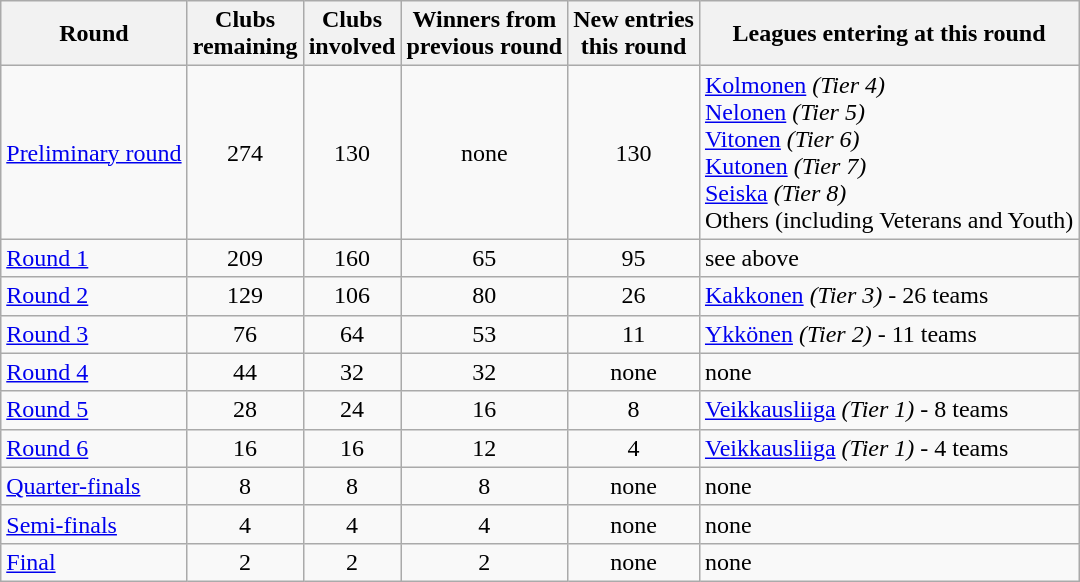<table class="wikitable">
<tr>
<th>Round</th>
<th>Clubs<br>remaining</th>
<th>Clubs<br>involved</th>
<th>Winners from<br>previous round</th>
<th>New entries<br>this round</th>
<th>Leagues entering at this round</th>
</tr>
<tr>
<td><a href='#'>Preliminary round</a></td>
<td style="text-align:center;">274</td>
<td style="text-align:center;">130</td>
<td style="text-align:center;">none</td>
<td style="text-align:center;">130</td>
<td><a href='#'>Kolmonen</a> <em>(Tier 4)</em><br><a href='#'>Nelonen</a> <em>(Tier 5)</em><br><a href='#'>Vitonen</a> <em>(Tier 6)</em><br><a href='#'>Kutonen</a> <em>(Tier 7)</em><br><a href='#'>Seiska</a> <em>(Tier 8)</em><br>Others (including Veterans and Youth)</td>
</tr>
<tr>
<td><a href='#'>Round 1</a></td>
<td style="text-align:center;">209</td>
<td style="text-align:center;">160</td>
<td style="text-align:center;">65</td>
<td style="text-align:center;">95</td>
<td>see above</td>
</tr>
<tr>
<td><a href='#'>Round 2</a></td>
<td style="text-align:center;">129</td>
<td style="text-align:center;">106</td>
<td style="text-align:center;">80</td>
<td style="text-align:center;">26</td>
<td><a href='#'>Kakkonen</a> <em>(Tier 3)</em> - 26 teams</td>
</tr>
<tr>
<td><a href='#'>Round 3</a></td>
<td style="text-align:center;">76</td>
<td style="text-align:center;">64</td>
<td style="text-align:center;">53</td>
<td style="text-align:center;">11</td>
<td><a href='#'>Ykkönen</a> <em>(Tier 2)</em> - 11 teams</td>
</tr>
<tr>
<td><a href='#'>Round 4</a></td>
<td style="text-align:center;">44</td>
<td style="text-align:center;">32</td>
<td style="text-align:center;">32</td>
<td style="text-align:center;">none</td>
<td>none</td>
</tr>
<tr>
<td><a href='#'>Round 5</a></td>
<td style="text-align:center;">28</td>
<td style="text-align:center;">24</td>
<td style="text-align:center;">16</td>
<td style="text-align:center;">8</td>
<td><a href='#'>Veikkausliiga</a> <em>(Tier 1)</em> - 8 teams</td>
</tr>
<tr>
<td><a href='#'>Round 6</a></td>
<td style="text-align:center;">16</td>
<td style="text-align:center;">16</td>
<td style="text-align:center;">12</td>
<td style="text-align:center;">4</td>
<td><a href='#'>Veikkausliiga</a> <em>(Tier 1)</em> - 4 teams</td>
</tr>
<tr>
<td><a href='#'>Quarter-finals</a></td>
<td style="text-align:center;">8</td>
<td style="text-align:center;">8</td>
<td style="text-align:center;">8</td>
<td style="text-align:center;">none</td>
<td>none</td>
</tr>
<tr>
<td><a href='#'>Semi-finals</a></td>
<td style="text-align:center;">4</td>
<td style="text-align:center;">4</td>
<td style="text-align:center;">4</td>
<td style="text-align:center;">none</td>
<td>none</td>
</tr>
<tr>
<td><a href='#'>Final</a></td>
<td style="text-align:center;">2</td>
<td style="text-align:center;">2</td>
<td style="text-align:center;">2</td>
<td style="text-align:center;">none</td>
<td>none</td>
</tr>
</table>
